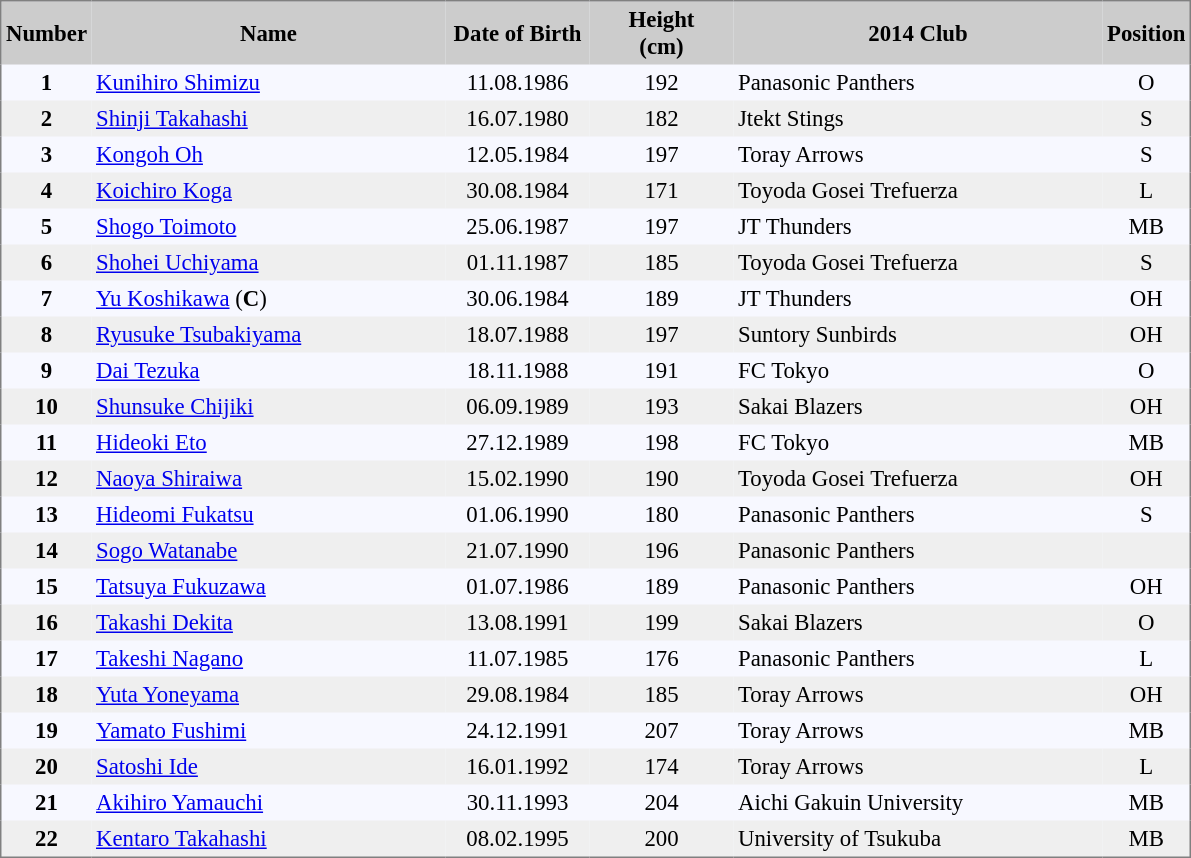<table cellpadding="3" style="background: #f7f8ff; font-size: 95%; border: 1px solid gray; border-collapse: collapse;">
<tr style="background:#ccc;">
<th style="width: 10px;"><strong>Number</strong></th>
<th style="width: 230px;"><strong>Name</strong></th>
<th style="width: 90px;"><strong>Date of Birth</strong></th>
<th style="width: 90px;"><strong>Height<br>(cm)</strong></th>
<th style="width: 240px;"><strong>2014 Club</strong></th>
<th style="width: 50px;"><strong>Position</strong></th>
</tr>
<tr>
<td style="text-align:center;"><strong>1</strong></td>
<td><a href='#'>Kunihiro Shimizu</a></td>
<td style="text-align:center;">11.08.1986</td>
<td style="text-align:center;">192</td>
<td> Panasonic Panthers</td>
<td style="text-align:center;">O</td>
</tr>
<tr style="background: #efefef;">
<td style="text-align:center;"><strong>2</strong></td>
<td><a href='#'>Shinji Takahashi</a></td>
<td style="text-align:center;">16.07.1980</td>
<td style="text-align:center;">182</td>
<td> Jtekt Stings</td>
<td style="text-align:center;">S</td>
</tr>
<tr>
<td style="text-align:center;"><strong>3</strong></td>
<td><a href='#'>Kongoh Oh</a></td>
<td style="text-align:center;">12.05.1984</td>
<td style="text-align:center;">197</td>
<td> Toray Arrows</td>
<td style="text-align:center;">S</td>
</tr>
<tr style="background: #efefef;">
<td style="text-align:center;"><strong>4</strong></td>
<td><a href='#'>Koichiro Koga</a></td>
<td style="text-align:center;">30.08.1984</td>
<td style="text-align:center;">171</td>
<td> Toyoda Gosei Trefuerza</td>
<td style="text-align:center;">L</td>
</tr>
<tr>
<td style="text-align:center;"><strong>5</strong></td>
<td><a href='#'>Shogo Toimoto</a></td>
<td style="text-align:center;">25.06.1987</td>
<td style="text-align:center;">197</td>
<td> JT Thunders</td>
<td style="text-align:center;">MB</td>
</tr>
<tr style="background: #efefef;">
<td style="text-align:center;"><strong>6</strong></td>
<td><a href='#'>Shohei Uchiyama</a></td>
<td style="text-align:center;">01.11.1987</td>
<td style="text-align:center;">185</td>
<td> Toyoda Gosei Trefuerza</td>
<td style="text-align:center;">S</td>
</tr>
<tr>
<td style="text-align:center;"><strong>7</strong></td>
<td><a href='#'>Yu Koshikawa</a> (<strong>C</strong>)</td>
<td style="text-align:center;">30.06.1984</td>
<td style="text-align:center;">189</td>
<td> JT Thunders</td>
<td style="text-align:center;">OH</td>
</tr>
<tr style="background: #efefef;">
<td style="text-align:center;"><strong>8</strong></td>
<td><a href='#'>Ryusuke Tsubakiyama</a></td>
<td style="text-align:center;">18.07.1988</td>
<td style="text-align:center;">197</td>
<td> Suntory Sunbirds</td>
<td style="text-align:center;">OH</td>
</tr>
<tr>
<td style="text-align:center;"><strong>9</strong></td>
<td><a href='#'>Dai Tezuka</a></td>
<td style="text-align:center;">18.11.1988</td>
<td style="text-align:center;">191</td>
<td> FC Tokyo</td>
<td style="text-align:center;">O</td>
</tr>
<tr style="background: #efefef;">
<td style="text-align:center;"><strong>10</strong></td>
<td><a href='#'>Shunsuke Chijiki</a></td>
<td style="text-align:center;">06.09.1989</td>
<td style="text-align:center;">193</td>
<td> Sakai Blazers</td>
<td style="text-align:center;">OH</td>
</tr>
<tr>
<td style="text-align:center;"><strong>11</strong></td>
<td><a href='#'>Hideoki Eto</a></td>
<td style="text-align:center;">27.12.1989</td>
<td style="text-align:center;">198</td>
<td> FC Tokyo</td>
<td style="text-align:center;">MB</td>
</tr>
<tr style="background: #efefef;">
<td style="text-align:center;"><strong>12</strong></td>
<td><a href='#'>Naoya Shiraiwa</a></td>
<td style="text-align:center;">15.02.1990</td>
<td style="text-align:center;">190</td>
<td> Toyoda Gosei Trefuerza</td>
<td style="text-align:center;">OH</td>
</tr>
<tr>
<td style="text-align:center;"><strong>13</strong></td>
<td><a href='#'>Hideomi Fukatsu</a></td>
<td style="text-align:center;">01.06.1990</td>
<td style="text-align:center;">180</td>
<td> Panasonic Panthers</td>
<td style="text-align:center;">S</td>
</tr>
<tr style="background: #efefef;">
<td style="text-align:center;"><strong>14</strong></td>
<td><a href='#'>Sogo Watanabe</a></td>
<td style="text-align:center;">21.07.1990</td>
<td style="text-align:center;">196</td>
<td> Panasonic Panthers</td>
<td style="text-align:center;"></td>
</tr>
<tr>
<td style="text-align:center;"><strong>15</strong></td>
<td><a href='#'>Tatsuya Fukuzawa</a></td>
<td style="text-align:center;">01.07.1986</td>
<td style="text-align:center;">189</td>
<td> Panasonic Panthers</td>
<td style="text-align:center;">OH</td>
</tr>
<tr style="background: #efefef;">
<td style="text-align:center;"><strong>16</strong></td>
<td><a href='#'>Takashi Dekita</a></td>
<td style="text-align:center;">13.08.1991</td>
<td style="text-align:center;">199</td>
<td> Sakai Blazers</td>
<td style="text-align:center;">O</td>
</tr>
<tr>
<td style="text-align:center;"><strong>17</strong></td>
<td><a href='#'>Takeshi Nagano</a></td>
<td style="text-align:center;">11.07.1985</td>
<td style="text-align:center;">176</td>
<td> Panasonic Panthers</td>
<td style="text-align:center;">L</td>
</tr>
<tr style="background: #efefef;">
<td style="text-align:center;"><strong>18</strong></td>
<td><a href='#'>Yuta Yoneyama</a></td>
<td style="text-align:center;">29.08.1984</td>
<td style="text-align:center;">185</td>
<td> Toray Arrows</td>
<td style="text-align:center;">OH</td>
</tr>
<tr>
<td style="text-align:center;"><strong>19</strong></td>
<td><a href='#'>Yamato Fushimi</a></td>
<td style="text-align:center;">24.12.1991</td>
<td style="text-align:center;">207</td>
<td> Toray Arrows</td>
<td style="text-align:center;">MB</td>
</tr>
<tr style="background: #efefef;">
<td style="text-align:center;"><strong>20</strong></td>
<td><a href='#'>Satoshi Ide</a></td>
<td style="text-align:center;">16.01.1992</td>
<td style="text-align:center;">174</td>
<td> Toray Arrows</td>
<td style="text-align:center;">L</td>
</tr>
<tr>
<td style="text-align:center;"><strong>21</strong></td>
<td><a href='#'>Akihiro Yamauchi</a></td>
<td style="text-align:center;">30.11.1993</td>
<td style="text-align:center;">204</td>
<td> Aichi Gakuin University</td>
<td style="text-align:center;">MB</td>
</tr>
<tr style="background: #efefef;">
<td style="text-align:center;"><strong>22</strong></td>
<td><a href='#'>Kentaro Takahashi</a></td>
<td style="text-align:center;">08.02.1995</td>
<td style="text-align:center;">200</td>
<td> University of Tsukuba</td>
<td style="text-align:center;">MB</td>
</tr>
</table>
